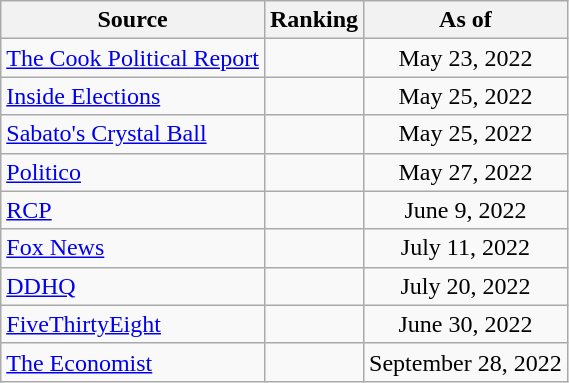<table class="wikitable" style="text-align:center">
<tr>
<th>Source</th>
<th>Ranking</th>
<th>As of</th>
</tr>
<tr>
<td align=left><a href='#'>The Cook Political Report</a></td>
<td></td>
<td>May 23, 2022</td>
</tr>
<tr>
<td align=left><a href='#'>Inside Elections</a></td>
<td></td>
<td>May 25, 2022</td>
</tr>
<tr>
<td align=left><a href='#'>Sabato's Crystal Ball</a></td>
<td></td>
<td>May 25, 2022</td>
</tr>
<tr>
<td align=left><a href='#'>Politico</a></td>
<td></td>
<td>May 27, 2022</td>
</tr>
<tr>
<td style="text-align:left;"><a href='#'>RCP</a></td>
<td></td>
<td>June 9, 2022</td>
</tr>
<tr>
<td align=left><a href='#'>Fox News</a></td>
<td></td>
<td>July 11, 2022</td>
</tr>
<tr>
<td align="left"><a href='#'>DDHQ</a></td>
<td></td>
<td>July 20, 2022</td>
</tr>
<tr>
<td align="left"><a href='#'>FiveThirtyEight</a></td>
<td></td>
<td>June 30, 2022</td>
</tr>
<tr>
<td align="left"><a href='#'>The Economist</a></td>
<td></td>
<td>September 28, 2022</td>
</tr>
</table>
